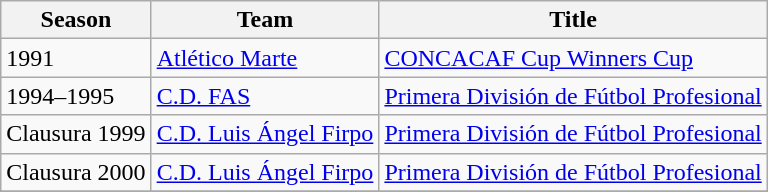<table class="wikitable">
<tr>
<th>Season</th>
<th>Team</th>
<th>Title</th>
</tr>
<tr>
<td>1991</td>
<td><a href='#'>Atlético Marte</a></td>
<td><a href='#'>CONCACAF Cup Winners Cup</a></td>
</tr>
<tr>
<td>1994–1995</td>
<td><a href='#'>C.D. FAS</a></td>
<td><a href='#'>Primera División de Fútbol Profesional</a></td>
</tr>
<tr>
<td>Clausura 1999</td>
<td><a href='#'>C.D. Luis Ángel Firpo</a></td>
<td><a href='#'>Primera División de Fútbol Profesional</a></td>
</tr>
<tr>
<td>Clausura 2000</td>
<td><a href='#'>C.D. Luis Ángel Firpo</a></td>
<td><a href='#'>Primera División de Fútbol Profesional</a></td>
</tr>
<tr>
</tr>
</table>
